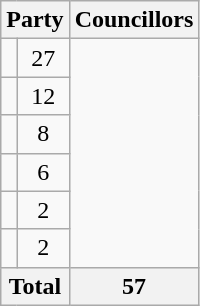<table class="wikitable">
<tr>
<th colspan=2>Party</th>
<th>Councillors</th>
</tr>
<tr>
<td></td>
<td align=center>27</td>
</tr>
<tr>
<td></td>
<td align=center>12</td>
</tr>
<tr>
<td></td>
<td align=center>8</td>
</tr>
<tr>
<td></td>
<td align=center>6</td>
</tr>
<tr>
<td></td>
<td align=center>2</td>
</tr>
<tr>
<td></td>
<td align=center>2</td>
</tr>
<tr>
<th colspan=2>Total</th>
<th align=center>57</th>
</tr>
</table>
